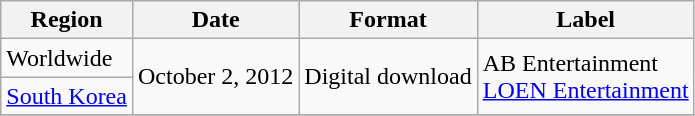<table class="wikitable">
<tr>
<th>Region</th>
<th>Date</th>
<th>Format</th>
<th>Label</th>
</tr>
<tr>
<td rowspan="1">Worldwide</td>
<td rowspan="2">October 2, 2012</td>
<td rowspan="2">Digital download</td>
<td rowspan="2">AB Entertainment<br><a href='#'>LOEN Entertainment</a></td>
</tr>
<tr>
<td rowspan="1"><a href='#'>South Korea</a></td>
</tr>
<tr>
</tr>
</table>
